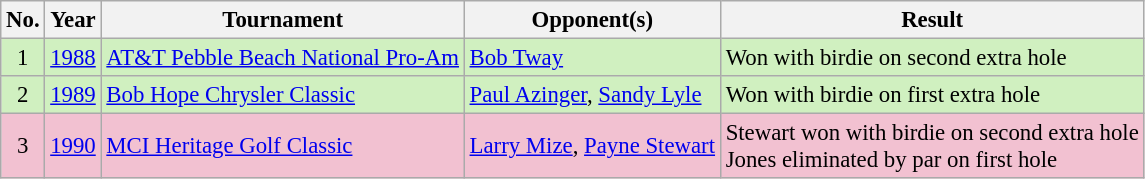<table class="wikitable" style="font-size:95%;">
<tr>
<th>No.</th>
<th>Year</th>
<th>Tournament</th>
<th>Opponent(s)</th>
<th>Result</th>
</tr>
<tr style="background:#D0F0C0;">
<td align=center>1</td>
<td align=center><a href='#'>1988</a></td>
<td><a href='#'>AT&T Pebble Beach National Pro-Am</a></td>
<td> <a href='#'>Bob Tway</a></td>
<td>Won with birdie on second extra hole</td>
</tr>
<tr style="background:#D0F0C0;">
<td align=center>2</td>
<td align=center><a href='#'>1989</a></td>
<td><a href='#'>Bob Hope Chrysler Classic</a></td>
<td> <a href='#'>Paul Azinger</a>,  <a href='#'>Sandy Lyle</a></td>
<td>Won with birdie on first extra hole</td>
</tr>
<tr style="background:#F2C1D1;">
<td align=center>3</td>
<td align=center><a href='#'>1990</a></td>
<td><a href='#'>MCI Heritage Golf Classic</a></td>
<td> <a href='#'>Larry Mize</a>,  <a href='#'>Payne Stewart</a></td>
<td>Stewart won with birdie on second extra hole<br>Jones eliminated by par on first hole</td>
</tr>
</table>
